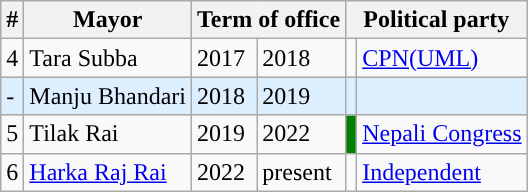<table class="wikitable">
<tr>
<th>#</th>
<th>Mayor</th>
<th colspan="2">Term of office</th>
<th colspan="2">Political party</th>
</tr>
<tr>
<td>4</td>
<td>Tara Subba</td>
<td>2017</td>
<td>2018</td>
<td></td>
<td><a href='#'>CPN(UML)</a></td>
</tr>
<tr>
<td style="background:#def;">-</td>
<td style="background:#def;">Manju Bhandari</td>
<td style="background:#def;">2018</td>
<td style="background:#def;">2019</td>
<td style="background:#def;"></td>
<td style="background:#def;"></td>
</tr>
<tr>
<td>5</td>
<td>Tilak Rai</td>
<td>2019</td>
<td>2022</td>
<td bgcolor="green"></td>
<td><a href='#'>Nepali Congress</a></td>
</tr>
<tr>
<td>6</td>
<td><a href='#'>Harka Raj Rai</a></td>
<td>2022</td>
<td>present</td>
<td></td>
<td><a href='#'>Independent</a></td>
</tr>
</table>
